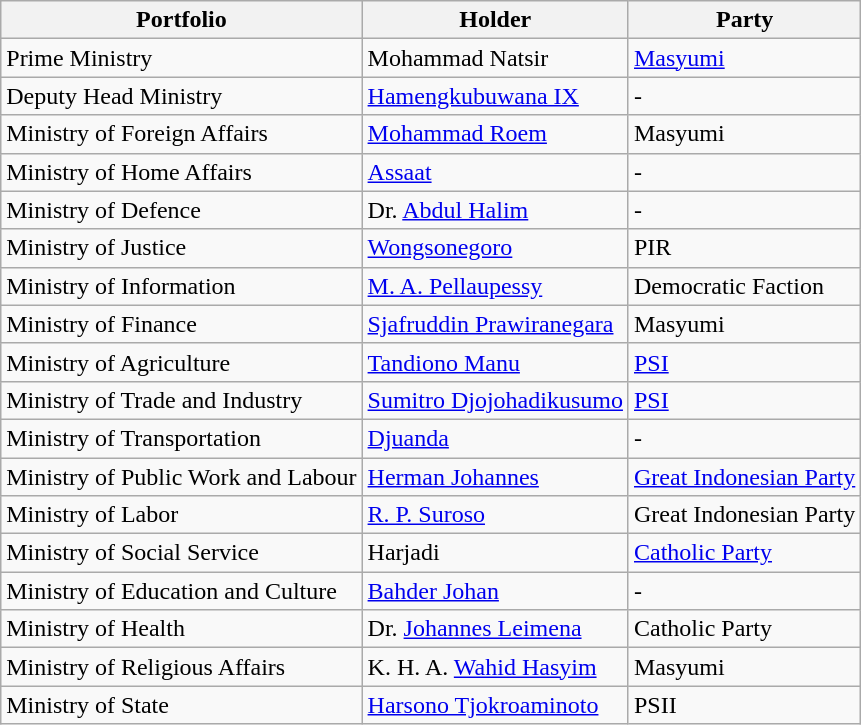<table class="wikitable">
<tr>
<th>Portfolio</th>
<th>Holder</th>
<th>Party</th>
</tr>
<tr>
<td>Prime Ministry</td>
<td>Mohammad Natsir</td>
<td><a href='#'>Masyumi</a></td>
</tr>
<tr>
<td>Deputy Head Ministry</td>
<td><a href='#'>Hamengkubuwana IX</a></td>
<td>-</td>
</tr>
<tr>
<td>Ministry of Foreign Affairs</td>
<td><a href='#'>Mohammad Roem</a></td>
<td>Masyumi</td>
</tr>
<tr>
<td>Ministry of Home Affairs</td>
<td><a href='#'>Assaat</a></td>
<td>-</td>
</tr>
<tr>
<td>Ministry of Defence</td>
<td>Dr. <a href='#'>Abdul Halim</a></td>
<td>-</td>
</tr>
<tr>
<td>Ministry of Justice</td>
<td><a href='#'>Wongsonegoro</a></td>
<td>PIR</td>
</tr>
<tr>
<td>Ministry of Information</td>
<td><a href='#'>M. A. Pellaupessy</a></td>
<td>Democratic Faction</td>
</tr>
<tr>
<td>Ministry of Finance</td>
<td><a href='#'>Sjafruddin Prawiranegara</a></td>
<td>Masyumi</td>
</tr>
<tr>
<td>Ministry of Agriculture</td>
<td><a href='#'>Tandiono Manu</a></td>
<td><a href='#'>PSI</a></td>
</tr>
<tr>
<td>Ministry of Trade and Industry</td>
<td><a href='#'>Sumitro Djojohadikusumo</a></td>
<td><a href='#'>PSI</a></td>
</tr>
<tr>
<td>Ministry of Transportation</td>
<td><a href='#'>Djuanda</a></td>
<td>-</td>
</tr>
<tr>
<td>Ministry of Public Work and Labour</td>
<td><a href='#'>Herman Johannes</a></td>
<td><a href='#'>Great Indonesian Party</a></td>
</tr>
<tr>
<td>Ministry of Labor</td>
<td><a href='#'>R. P. Suroso</a></td>
<td>Great Indonesian Party</td>
</tr>
<tr>
<td>Ministry of Social Service</td>
<td>Harjadi</td>
<td><a href='#'>Catholic Party</a></td>
</tr>
<tr>
<td>Ministry of Education and Culture</td>
<td><a href='#'>Bahder Johan</a></td>
<td>-</td>
</tr>
<tr>
<td>Ministry of Health</td>
<td>Dr. <a href='#'>Johannes Leimena</a></td>
<td>Catholic Party</td>
</tr>
<tr>
<td>Ministry of Religious Affairs</td>
<td>K. H. A. <a href='#'>Wahid Hasyim</a></td>
<td>Masyumi</td>
</tr>
<tr>
<td>Ministry of State</td>
<td><a href='#'>Harsono Tjokroaminoto</a></td>
<td>PSII</td>
</tr>
</table>
